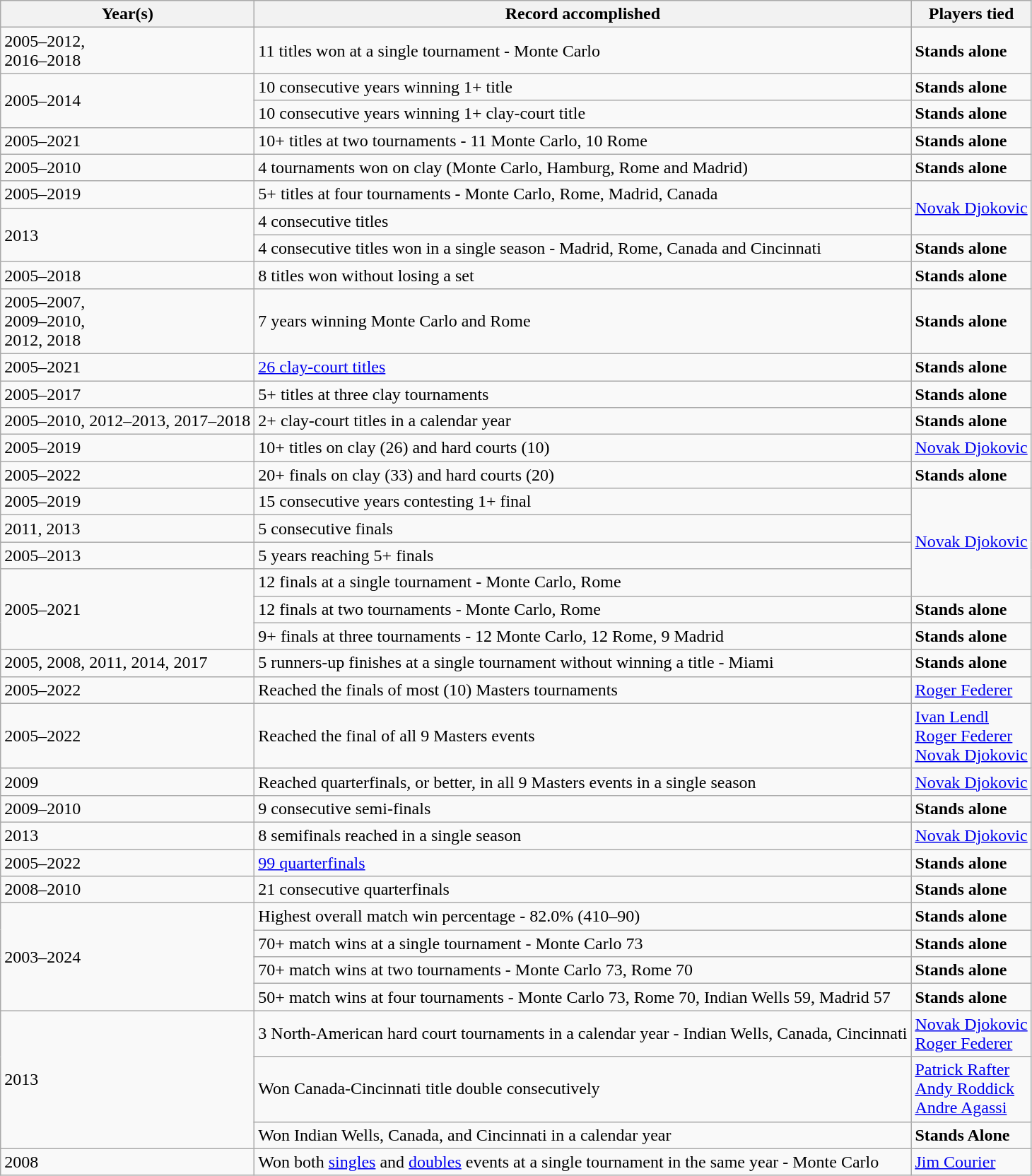<table class="wikitable">
<tr>
<th>Year(s)</th>
<th>Record accomplished</th>
<th>Players tied</th>
</tr>
<tr>
<td>2005–2012, <br>2016–2018</td>
<td>11 titles won at a single tournament  - Monte Carlo</td>
<td><strong>Stands alone</strong></td>
</tr>
<tr>
<td rowspan="2">2005–2014</td>
<td>10 consecutive years winning 1+ title</td>
<td><strong>Stands alone</strong></td>
</tr>
<tr>
<td>10 consecutive years winning 1+ clay-court title</td>
<td><strong>Stands alone</strong></td>
</tr>
<tr>
<td>2005–2021</td>
<td>10+ titles at two tournaments - 11 Monte Carlo, 10 Rome</td>
<td><strong>Stands alone</strong></td>
</tr>
<tr>
<td>2005–2010</td>
<td>4 tournaments won on clay (Monte Carlo, Hamburg, Rome and Madrid)</td>
<td><strong>Stands alone</strong></td>
</tr>
<tr>
<td>2005–2019</td>
<td>5+ titles at four tournaments - Monte Carlo, Rome, Madrid, Canada</td>
<td rowspan="2"><a href='#'>Novak Djokovic</a></td>
</tr>
<tr>
<td rowspan="2">2013</td>
<td>4 consecutive titles</td>
</tr>
<tr>
<td>4 consecutive titles won in a single season - Madrid, Rome, Canada and Cincinnati</td>
<td><strong>Stands alone</strong></td>
</tr>
<tr>
<td>2005–2018</td>
<td>8 titles won without losing a set</td>
<td><strong>Stands alone</strong></td>
</tr>
<tr>
<td>2005–2007,<br>2009–2010,<br>2012, 2018</td>
<td>7 years winning Monte Carlo and Rome</td>
<td><strong>Stands alone</strong></td>
</tr>
<tr>
<td>2005–2021</td>
<td><a href='#'>26 clay-court titles</a></td>
<td><strong>Stands alone</strong></td>
</tr>
<tr>
<td>2005–2017</td>
<td>5+ titles at three clay tournaments</td>
<td><strong>Stands alone</strong></td>
</tr>
<tr>
<td>2005–2010, 2012–2013, 2017–2018</td>
<td>2+ clay-court titles in a calendar year</td>
<td><strong>Stands alone</strong></td>
</tr>
<tr>
<td>2005–2019</td>
<td>10+ titles on clay (26) and hard courts (10)</td>
<td><a href='#'>Novak Djokovic</a></td>
</tr>
<tr>
<td>2005–2022</td>
<td>20+ finals on clay (33) and hard courts (20)</td>
<td><strong>Stands alone</strong></td>
</tr>
<tr>
<td>2005–2019</td>
<td>15 consecutive years contesting 1+ final</td>
<td rowspan="4"><a href='#'>Novak Djokovic</a></td>
</tr>
<tr>
<td>2011, 2013</td>
<td>5 consecutive finals</td>
</tr>
<tr>
<td>2005–2013</td>
<td>5 years reaching 5+ finals</td>
</tr>
<tr>
<td rowspan="3">2005–2021</td>
<td>12 finals at a single tournament - Monte Carlo, Rome</td>
</tr>
<tr>
<td>12 finals at two tournaments - Monte Carlo, Rome</td>
<td><strong>Stands alone</strong></td>
</tr>
<tr>
<td>9+ finals at three tournaments - 12 Monte Carlo, 12 Rome, 9 Madrid</td>
<td><strong>Stands alone</strong></td>
</tr>
<tr>
<td>2005, 2008, 2011, 2014, 2017</td>
<td>5 runners-up finishes at a single tournament without winning a title - Miami</td>
<td><strong>Stands alone</strong></td>
</tr>
<tr>
<td>2005–2022</td>
<td>Reached the finals of most (10) Masters tournaments</td>
<td><a href='#'>Roger Federer</a></td>
</tr>
<tr>
<td>2005–2022</td>
<td>Reached the final of all 9 Masters events</td>
<td><a href='#'>Ivan Lendl</a><br><a href='#'>Roger Federer</a><br><a href='#'>Novak Djokovic</a></td>
</tr>
<tr>
<td>2009</td>
<td>Reached quarterfinals, or better, in all 9 Masters events in a single season</td>
<td><a href='#'>Novak Djokovic</a></td>
</tr>
<tr>
<td>2009–2010</td>
<td>9 consecutive semi-finals</td>
<td><strong>Stands alone</strong></td>
</tr>
<tr>
<td>2013</td>
<td>8 semifinals reached in a single season</td>
<td><a href='#'>Novak Djokovic</a></td>
</tr>
<tr>
<td>2005–2022</td>
<td><a href='#'>99 quarterfinals</a></td>
<td><strong>Stands alone</strong></td>
</tr>
<tr>
<td>2008–2010</td>
<td>21 consecutive quarterfinals</td>
<td><strong>Stands alone</strong></td>
</tr>
<tr>
<td rowspan="4">2003–2024</td>
<td>Highest overall match win percentage - 82.0% (410–90)</td>
<td><strong>Stands alone</strong></td>
</tr>
<tr>
<td>70+ match wins at a single tournament - Monte Carlo 73</td>
<td><strong>Stands alone</strong></td>
</tr>
<tr>
<td>70+ match wins at two tournaments - Monte Carlo 73, Rome 70</td>
<td><strong>Stands alone</strong></td>
</tr>
<tr>
<td>50+ match wins at four tournaments - Monte Carlo 73, Rome 70, Indian Wells 59, Madrid 57</td>
<td><strong>Stands alone</strong></td>
</tr>
<tr>
<td rowspan="3">2013</td>
<td>3 North-American hard court tournaments in a calendar year - Indian Wells, Canada, Cincinnati</td>
<td><a href='#'>Novak Djokovic</a><br><a href='#'>Roger Federer</a></td>
</tr>
<tr>
<td>Won Canada-Cincinnati title double consecutively</td>
<td><a href='#'>Patrick Rafter</a><br><a href='#'>Andy Roddick</a><br><a href='#'>Andre Agassi</a></td>
</tr>
<tr>
<td>Won Indian Wells, Canada, and Cincinnati in a calendar year</td>
<td><strong>Stands Alone</strong></td>
</tr>
<tr>
<td>2008</td>
<td>Won both <a href='#'>singles</a> and <a href='#'>doubles</a> events at a single tournament in the same year - Monte Carlo</td>
<td><a href='#'>Jim Courier</a></td>
</tr>
</table>
